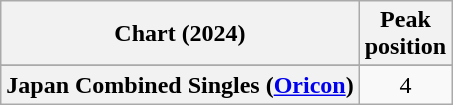<table class="wikitable plainrowheaders sortable" style="text-align:center">
<tr>
<th scope="col">Chart (2024)</th>
<th scope="col">Peak<br>position</th>
</tr>
<tr>
</tr>
<tr>
</tr>
<tr>
<th scope="row">Japan Combined Singles (<a href='#'>Oricon</a>)</th>
<td>4</td>
</tr>
</table>
